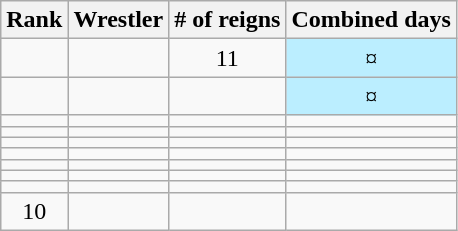<table class="wikitable sortable">
<tr>
<th>Rank</th>
<th>Wrestler</th>
<th># of reigns</th>
<th>Combined days</th>
</tr>
<tr>
<td align=center></td>
<td></td>
<td align=center>11</td>
<td align=center style="background-color:#bbeeff">¤</td>
</tr>
<tr>
<td align=center></td>
<td></td>
<td align=center></td>
<td align=center style="background-color:#bbeeff">¤</td>
</tr>
<tr>
<td align=center></td>
<td></td>
<td align=center></td>
<td align=center></td>
</tr>
<tr>
<td align=center></td>
<td></td>
<td align=center></td>
<td align=center></td>
</tr>
<tr>
<td align=center></td>
<td></td>
<td align=center></td>
<td align=center></td>
</tr>
<tr>
<td align=center></td>
<td></td>
<td align=center></td>
<td align=center></td>
</tr>
<tr>
<td align=center></td>
<td></td>
<td align=center></td>
<td align=center></td>
</tr>
<tr>
<td align=center></td>
<td></td>
<td align=center></td>
<td align=center></td>
</tr>
<tr>
<td align=center></td>
<td></td>
<td align=center></td>
<td align=center></td>
</tr>
<tr>
<td align=center>10</td>
<td></td>
<td align=center></td>
<td align=center></td>
</tr>
</table>
